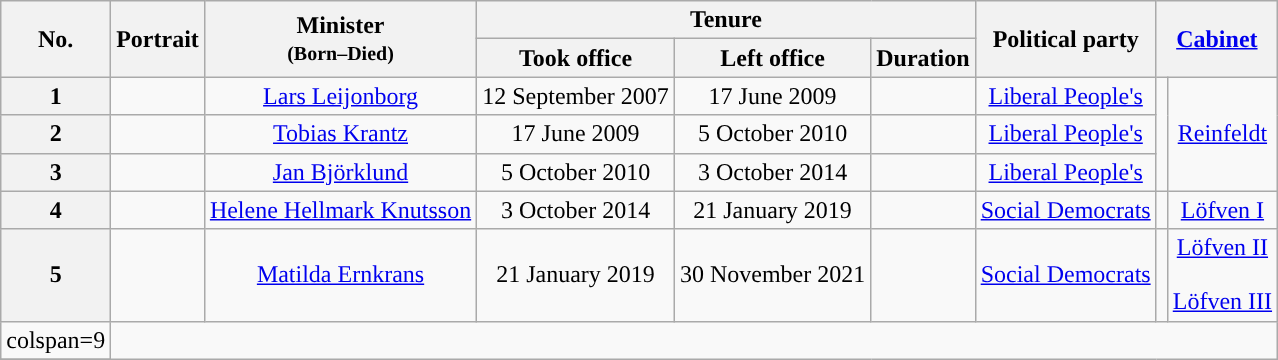<table class="wikitable" style="text-align: center;">
<tr>
<th rowspan="2">No.</th>
<th rowspan="2">Portrait</th>
<th rowspan="2">Minister<br><small>(Born–Died)</small></th>
<th colspan="3">Tenure</th>
<th rowspan="2">Political party</th>
<th rowspan="2" colspan="2"><a href='#'>Cabinet</a></th>
</tr>
<tr>
<th>Took office</th>
<th>Left office</th>
<th>Duration</th>
</tr>
<tr>
<th style="background: ">1</th>
<td></td>
<td><a href='#'>Lars Leijonborg</a><br></td>
<td>12 September 2007</td>
<td>17 June 2009</td>
<td></td>
<td><a href='#'>Liberal People's</a></td>
<td rowspan="3" style="background: "></td>
<td rowspan="3"><a href='#'>Reinfeldt</a><br></td>
</tr>
<tr>
<th style="background: ">2</th>
<td></td>
<td><a href='#'>Tobias Krantz</a><br></td>
<td>17 June 2009</td>
<td>5 October 2010</td>
<td></td>
<td><a href='#'>Liberal People's</a></td>
</tr>
<tr>
<th style="background: ">3</th>
<td></td>
<td><a href='#'>Jan Björklund</a><br></td>
<td>5 October 2010</td>
<td>3 October 2014</td>
<td></td>
<td><a href='#'>Liberal People's</a></td>
</tr>
<tr>
<th style="background: ">4</th>
<td></td>
<td><a href='#'>Helene Hellmark Knutsson</a><br></td>
<td>3 October 2014</td>
<td>21 January 2019</td>
<td></td>
<td><a href='#'>Social Democrats</a></td>
<td style="background: "></td>
<td><a href='#'>Löfven I</a><br></td>
</tr>
<tr>
<th style="background: ">5</th>
<td></td>
<td><a href='#'>Matilda Ernkrans</a><br></td>
<td>21 January 2019</td>
<td>30 November 2021</td>
<td></td>
<td><a href='#'>Social Democrats</a></td>
<td style="background: "></td>
<td><a href='#'>Löfven II</a><br> <br> <a href='#'>Löfven III</a><br></td>
</tr>
<tr>
<td>colspan=9 </td>
</tr>
<tr>
</tr>
</table>
